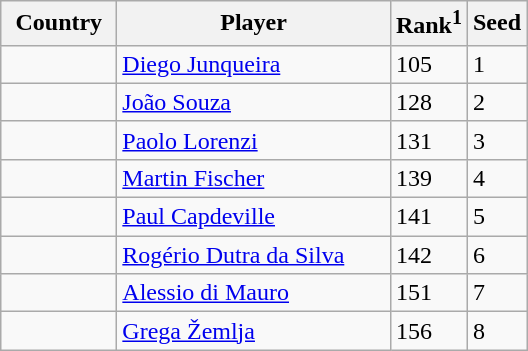<table class="sortable wikitable">
<tr>
<th width="70">Country</th>
<th width="175">Player</th>
<th>Rank<sup>1</sup></th>
<th>Seed</th>
</tr>
<tr>
<td></td>
<td><a href='#'>Diego Junqueira</a></td>
<td>105</td>
<td>1</td>
</tr>
<tr>
<td></td>
<td><a href='#'>João Souza</a></td>
<td>128</td>
<td>2</td>
</tr>
<tr>
<td></td>
<td><a href='#'>Paolo Lorenzi</a></td>
<td>131</td>
<td>3</td>
</tr>
<tr>
<td></td>
<td><a href='#'>Martin Fischer</a></td>
<td>139</td>
<td>4</td>
</tr>
<tr>
<td></td>
<td><a href='#'>Paul Capdeville</a></td>
<td>141</td>
<td>5</td>
</tr>
<tr>
<td></td>
<td><a href='#'>Rogério Dutra da Silva</a></td>
<td>142</td>
<td>6</td>
</tr>
<tr>
<td></td>
<td><a href='#'>Alessio di Mauro</a></td>
<td>151</td>
<td>7</td>
</tr>
<tr>
<td></td>
<td><a href='#'>Grega Žemlja</a></td>
<td>156</td>
<td>8</td>
</tr>
</table>
